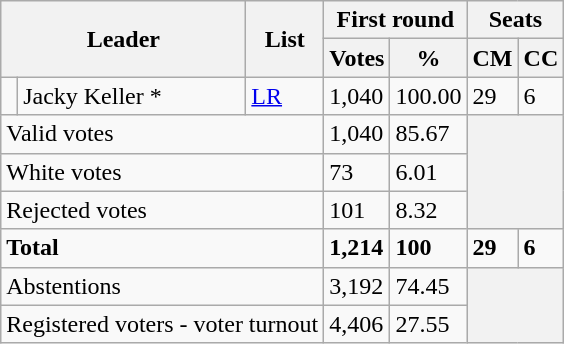<table class="wikitable">
<tr>
<th colspan="2" rowspan="2">Leader</th>
<th rowspan="2">List</th>
<th colspan="2">First round</th>
<th colspan="2">Seats</th>
</tr>
<tr>
<th>Votes</th>
<th>%</th>
<th>CM</th>
<th>CC</th>
</tr>
<tr>
<td bgcolor=></td>
<td>Jacky Keller *</td>
<td><a href='#'>LR</a></td>
<td>1,040</td>
<td>100.00</td>
<td>29</td>
<td>6</td>
</tr>
<tr>
<td colspan="3">Valid votes</td>
<td>1,040</td>
<td>85.67</td>
<th colspan="2" rowspan="3"></th>
</tr>
<tr>
<td colspan="3">White votes</td>
<td>73</td>
<td>6.01</td>
</tr>
<tr>
<td colspan="3">Rejected votes</td>
<td>101</td>
<td>8.32</td>
</tr>
<tr>
<td colspan="3"><strong>Total</strong></td>
<td><strong>1,214</strong></td>
<td><strong>100</strong></td>
<td><strong>29</strong></td>
<td><strong>6</strong></td>
</tr>
<tr>
<td colspan="3">Abstentions</td>
<td>3,192</td>
<td>74.45</td>
<th colspan="2" rowspan="2"></th>
</tr>
<tr>
<td colspan="3">Registered voters - voter turnout</td>
<td>4,406</td>
<td>27.55</td>
</tr>
</table>
